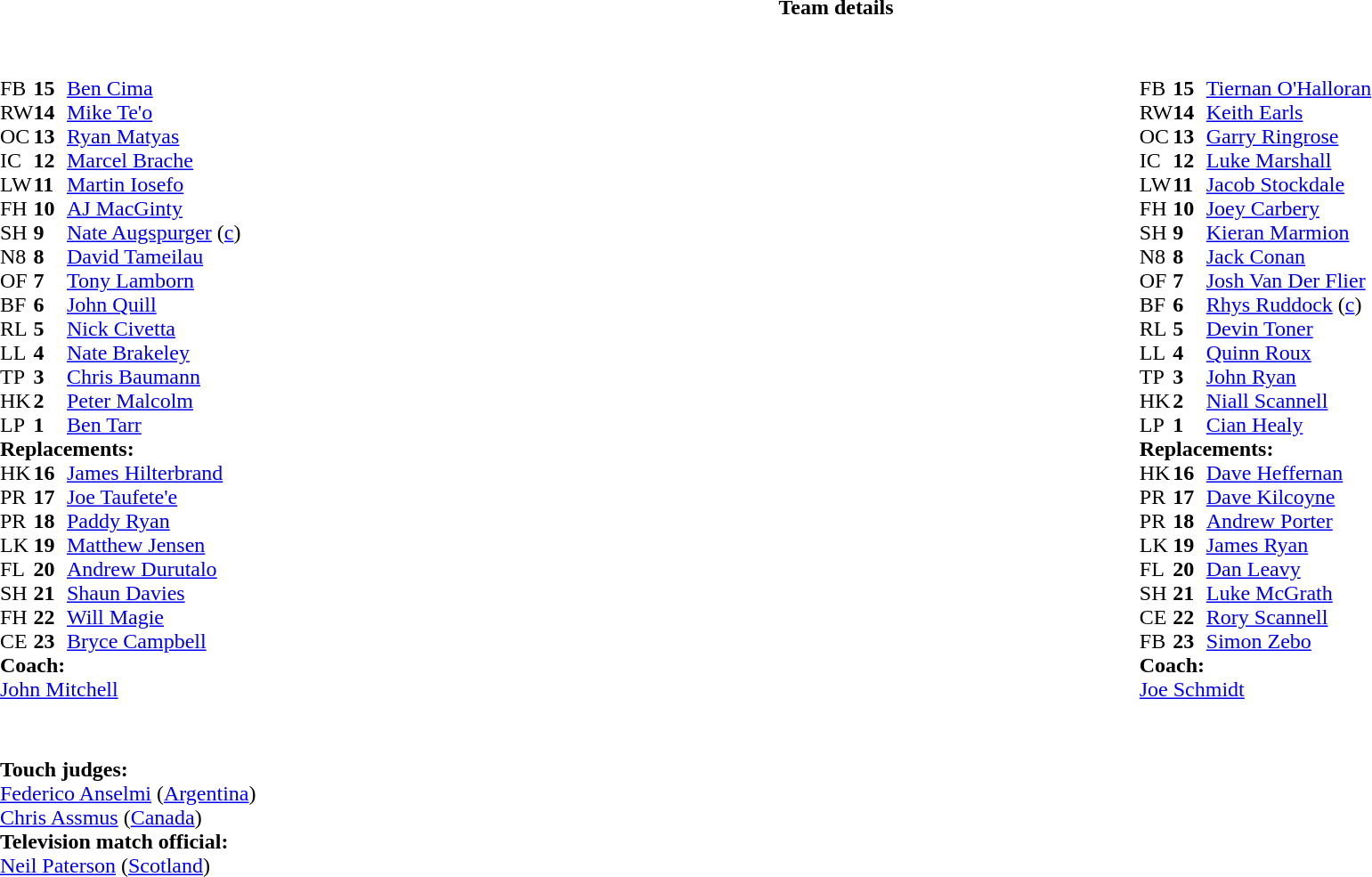<table border="0" width="100%" class="collapsible collapsed">
<tr>
<th>Team details</th>
</tr>
<tr>
<td><br><table style="width:100%;">
<tr>
<td style="vertical-align:top; width:50%"><br><table cellspacing="0" cellpadding="0">
<tr>
<th width="25"></th>
<th width="25"></th>
</tr>
<tr>
<td>FB</td>
<td><strong>15</strong></td>
<td><a href='#'>Ben Cima</a></td>
<td></td>
<td></td>
</tr>
<tr>
<td>RW</td>
<td><strong>14</strong></td>
<td><a href='#'>Mike Te'o</a></td>
</tr>
<tr>
<td>OC</td>
<td><strong>13</strong></td>
<td><a href='#'>Ryan Matyas</a></td>
</tr>
<tr>
<td>IC</td>
<td><strong>12</strong></td>
<td><a href='#'>Marcel Brache</a></td>
<td></td>
<td></td>
<td></td>
<td></td>
</tr>
<tr>
<td>LW</td>
<td><strong>11</strong></td>
<td><a href='#'>Martin Iosefo</a></td>
<td></td>
<td></td>
</tr>
<tr>
<td>FH</td>
<td><strong>10</strong></td>
<td><a href='#'>AJ MacGinty</a></td>
</tr>
<tr>
<td>SH</td>
<td><strong>9</strong></td>
<td><a href='#'>Nate Augspurger</a> (<a href='#'>c</a>)</td>
</tr>
<tr>
<td>N8</td>
<td><strong>8</strong></td>
<td><a href='#'>David Tameilau</a></td>
<td></td>
<td></td>
</tr>
<tr>
<td>OF</td>
<td><strong>7</strong></td>
<td><a href='#'>Tony Lamborn</a></td>
</tr>
<tr>
<td>BF</td>
<td><strong>6</strong></td>
<td><a href='#'>John Quill</a></td>
</tr>
<tr>
<td>RL</td>
<td><strong>5</strong></td>
<td><a href='#'>Nick Civetta</a></td>
<td></td>
<td></td>
</tr>
<tr>
<td>LL</td>
<td><strong>4</strong></td>
<td><a href='#'>Nate Brakeley</a></td>
</tr>
<tr>
<td>TP</td>
<td><strong>3</strong></td>
<td><a href='#'>Chris Baumann</a></td>
<td></td>
<td></td>
</tr>
<tr>
<td>HK</td>
<td><strong>2</strong></td>
<td><a href='#'>Peter Malcolm</a></td>
<td></td>
<td></td>
</tr>
<tr>
<td>LP</td>
<td><strong>1</strong></td>
<td><a href='#'>Ben Tarr</a></td>
<td></td>
<td></td>
</tr>
<tr>
<td colspan=3><strong>Replacements:</strong></td>
</tr>
<tr>
<td>HK</td>
<td><strong>16</strong></td>
<td><a href='#'>James Hilterbrand</a></td>
<td></td>
<td></td>
</tr>
<tr>
<td>PR</td>
<td><strong>17</strong></td>
<td><a href='#'>Joe Taufete'e</a></td>
<td></td>
<td></td>
</tr>
<tr>
<td>PR</td>
<td><strong>18</strong></td>
<td><a href='#'>Paddy Ryan</a></td>
<td></td>
<td></td>
</tr>
<tr>
<td>LK</td>
<td><strong>19</strong></td>
<td><a href='#'>Matthew Jensen</a></td>
<td></td>
<td></td>
</tr>
<tr>
<td>FL</td>
<td><strong>20</strong></td>
<td><a href='#'>Andrew Durutalo</a></td>
<td></td>
<td></td>
</tr>
<tr>
<td>SH</td>
<td><strong>21</strong></td>
<td><a href='#'>Shaun Davies</a></td>
<td></td>
<td></td>
</tr>
<tr>
<td>FH</td>
<td><strong>22</strong></td>
<td><a href='#'>Will Magie</a></td>
<td></td>
<td></td>
<td></td>
<td></td>
</tr>
<tr>
<td>CE</td>
<td><strong>23</strong></td>
<td><a href='#'>Bryce Campbell</a></td>
<td></td>
<td></td>
</tr>
<tr>
<td colspan=3><strong>Coach:</strong></td>
</tr>
<tr>
<td colspan="4"> <a href='#'>John Mitchell</a></td>
</tr>
</table>
</td>
<td style="vertical-align:top; width:50%"><br><table cellspacing="0" cellpadding="0" style="margin:auto">
<tr>
<th width="25"></th>
<th width="25"></th>
</tr>
<tr>
<td>FB</td>
<td><strong>15</strong></td>
<td><a href='#'>Tiernan O'Halloran</a></td>
<td></td>
<td></td>
</tr>
<tr>
<td>RW</td>
<td><strong>14</strong></td>
<td><a href='#'>Keith Earls</a></td>
</tr>
<tr>
<td>OC</td>
<td><strong>13</strong></td>
<td><a href='#'>Garry Ringrose</a></td>
</tr>
<tr>
<td>IC</td>
<td><strong>12</strong></td>
<td><a href='#'>Luke Marshall</a></td>
<td></td>
<td></td>
</tr>
<tr>
<td>LW</td>
<td><strong>11</strong></td>
<td><a href='#'>Jacob Stockdale</a></td>
</tr>
<tr>
<td>FH</td>
<td><strong>10</strong></td>
<td><a href='#'>Joey Carbery</a></td>
<td></td>
<td></td>
</tr>
<tr>
<td>SH</td>
<td><strong>9</strong></td>
<td><a href='#'>Kieran Marmion</a></td>
<td></td>
<td></td>
</tr>
<tr>
<td>N8</td>
<td><strong>8</strong></td>
<td><a href='#'>Jack Conan</a></td>
</tr>
<tr>
<td>OF</td>
<td><strong>7</strong></td>
<td><a href='#'>Josh Van Der Flier</a></td>
</tr>
<tr>
<td>BF</td>
<td><strong>6</strong></td>
<td><a href='#'>Rhys Ruddock</a> (<a href='#'>c</a>)</td>
</tr>
<tr>
<td>RL</td>
<td><strong>5</strong></td>
<td><a href='#'>Devin Toner</a></td>
</tr>
<tr>
<td>LL</td>
<td><strong>4</strong></td>
<td><a href='#'>Quinn Roux</a></td>
<td></td>
<td></td>
</tr>
<tr>
<td>TP</td>
<td><strong>3</strong></td>
<td><a href='#'>John Ryan</a></td>
<td></td>
<td></td>
</tr>
<tr>
<td>HK</td>
<td><strong>2</strong></td>
<td><a href='#'>Niall Scannell</a></td>
<td></td>
<td></td>
</tr>
<tr>
<td>LP</td>
<td><strong>1</strong></td>
<td><a href='#'>Cian Healy</a></td>
<td></td>
<td></td>
</tr>
<tr>
<td colspan=3><strong>Replacements:</strong></td>
</tr>
<tr>
<td>HK</td>
<td><strong>16</strong></td>
<td><a href='#'>Dave Heffernan</a></td>
<td></td>
<td></td>
</tr>
<tr>
<td>PR</td>
<td><strong>17</strong></td>
<td><a href='#'>Dave Kilcoyne</a></td>
<td></td>
<td></td>
</tr>
<tr>
<td>PR</td>
<td><strong>18</strong></td>
<td><a href='#'>Andrew Porter</a></td>
<td></td>
<td></td>
</tr>
<tr>
<td>LK</td>
<td><strong>19</strong></td>
<td><a href='#'>James Ryan</a></td>
<td></td>
<td></td>
</tr>
<tr>
<td>FL</td>
<td><strong>20</strong></td>
<td><a href='#'>Dan Leavy</a></td>
<td></td>
<td></td>
</tr>
<tr>
<td>SH</td>
<td><strong>21</strong></td>
<td><a href='#'>Luke McGrath</a></td>
<td></td>
<td></td>
</tr>
<tr>
<td>CE</td>
<td><strong>22</strong></td>
<td><a href='#'>Rory Scannell</a></td>
<td></td>
<td></td>
</tr>
<tr>
<td>FB</td>
<td><strong>23</strong></td>
<td><a href='#'>Simon Zebo</a></td>
<td></td>
<td></td>
</tr>
<tr>
<td colspan=3><strong>Coach:</strong></td>
</tr>
<tr>
<td colspan="4"> <a href='#'>Joe Schmidt</a></td>
</tr>
</table>
</td>
</tr>
</table>
<table style="width:100%">
<tr>
<td><br><br><strong>Touch judges:</strong>
<br><a href='#'>Federico Anselmi</a> (<a href='#'>Argentina</a>)
<br><a href='#'>Chris Assmus</a> (<a href='#'>Canada</a>)
<br><strong>Television match official:</strong>
<br><a href='#'>Neil Paterson</a> (<a href='#'>Scotland</a>)</td>
</tr>
</table>
</td>
</tr>
</table>
